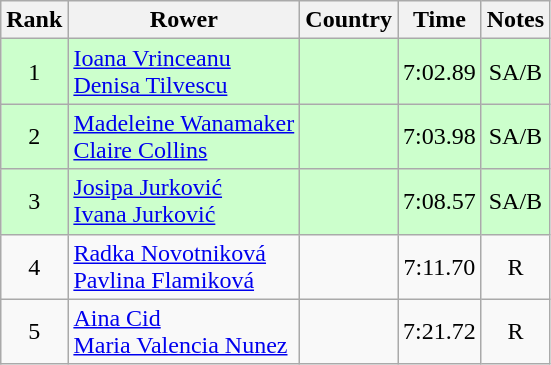<table class="wikitable" style="text-align:center">
<tr>
<th>Rank</th>
<th>Rower</th>
<th>Country</th>
<th>Time</th>
<th>Notes</th>
</tr>
<tr bgcolor=ccffcc>
<td>1</td>
<td align="left"><a href='#'>Ioana Vrinceanu</a><br><a href='#'>Denisa Tilvescu</a></td>
<td align="left"></td>
<td>7:02.89</td>
<td>SA/B</td>
</tr>
<tr bgcolor=ccffcc>
<td>2</td>
<td align="left"><a href='#'>Madeleine Wanamaker</a><br><a href='#'>Claire Collins</a></td>
<td align="left"></td>
<td>7:03.98</td>
<td>SA/B</td>
</tr>
<tr bgcolor=ccffcc>
<td>3</td>
<td align="left"><a href='#'>Josipa Jurković</a><br><a href='#'>Ivana Jurković</a></td>
<td align="left"></td>
<td>7:08.57</td>
<td>SA/B</td>
</tr>
<tr>
<td>4</td>
<td align="left"><a href='#'>Radka Novotniková</a><br><a href='#'>Pavlina Flamiková</a></td>
<td align="left"></td>
<td>7:11.70</td>
<td>R</td>
</tr>
<tr>
<td>5</td>
<td align="left"><a href='#'>Aina Cid</a><br><a href='#'>Maria Valencia Nunez</a></td>
<td align="left"></td>
<td>7:21.72</td>
<td>R</td>
</tr>
</table>
